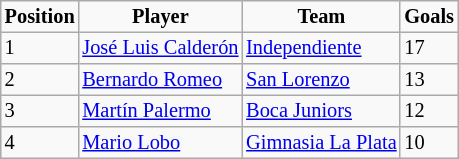<table border="2" cellpadding="2" cellspacing="0" style="margin: 0; background: #f9f9f9; border: 1px #aaa solid; border-collapse: collapse; font-size: 85%;">
<tr>
<th>Position</th>
<th>Player</th>
<th>Team</th>
<th>Goals</th>
</tr>
<tr>
<td>1</td>
<td><a href='#'>José Luis Calderón</a></td>
<td><a href='#'>Independiente</a></td>
<td>17</td>
</tr>
<tr>
<td>2</td>
<td><a href='#'>Bernardo Romeo</a></td>
<td><a href='#'>San Lorenzo</a></td>
<td>13</td>
</tr>
<tr>
<td>3</td>
<td><a href='#'>Martín Palermo</a></td>
<td><a href='#'>Boca Juniors</a></td>
<td>12</td>
</tr>
<tr>
<td>4</td>
<td><a href='#'>Mario Lobo</a></td>
<td><a href='#'>Gimnasia La Plata</a></td>
<td>10</td>
</tr>
</table>
